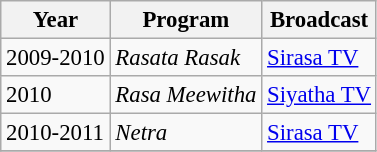<table class="wikitable" style="font-size:95%;">
<tr style="text-align:center;">
<th>Year</th>
<th>Program</th>
<th>Broadcast</th>
</tr>
<tr>
<td>2009-2010</td>
<td><em>Rasata Rasak</em></td>
<td><a href='#'>Sirasa TV</a></td>
</tr>
<tr>
<td>2010</td>
<td><em>Rasa Meewitha</em></td>
<td><a href='#'>Siyatha TV</a></td>
</tr>
<tr>
<td>2010-2011</td>
<td><em>Netra</em></td>
<td><a href='#'>Sirasa TV</a></td>
</tr>
<tr>
</tr>
</table>
